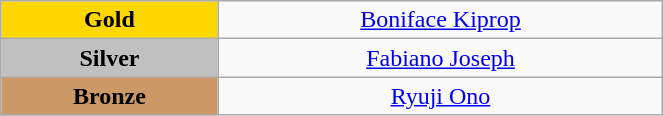<table class="wikitable" style="text-align:center; " width="35%">
<tr>
<td bgcolor="gold"><strong>Gold</strong></td>
<td><a href='#'>Boniface Kiprop</a><br>  <small><em></em></small></td>
</tr>
<tr>
<td bgcolor="silver"><strong>Silver</strong></td>
<td><a href='#'>Fabiano Joseph</a><br>  <small><em></em></small></td>
</tr>
<tr>
<td bgcolor="CC9966"><strong>Bronze</strong></td>
<td><a href='#'>Ryuji Ono</a><br>  <small><em></em></small></td>
</tr>
</table>
